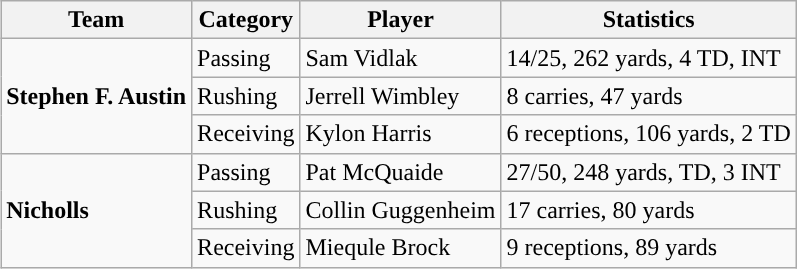<table class="wikitable" style="float: right;">
<tr>
<th>Team</th>
<th>Category</th>
<th>Player</th>
<th>Statistics</th>
</tr>
<tr>
<td rowspan=3><strong>Stephen F. Austin</strong></td>
<td>Passing</td>
<td>Sam Vidlak</td>
<td>14/25, 262 yards, 4 TD, INT</td>
</tr>
<tr>
<td>Rushing</td>
<td>Jerrell Wimbley</td>
<td>8 carries, 47 yards</td>
</tr>
<tr>
<td>Receiving</td>
<td>Kylon Harris</td>
<td>6 receptions, 106 yards, 2 TD</td>
</tr>
<tr>
<td rowspan=3><strong>Nicholls</strong></td>
<td>Passing</td>
<td>Pat McQuaide</td>
<td>27/50, 248 yards, TD, 3 INT</td>
</tr>
<tr>
<td>Rushing</td>
<td>Collin Guggenheim</td>
<td>17 carries, 80 yards</td>
</tr>
<tr>
<td>Receiving</td>
<td>Miequle Brock</td>
<td>9 receptions, 89 yards</td>
</tr>
</table>
